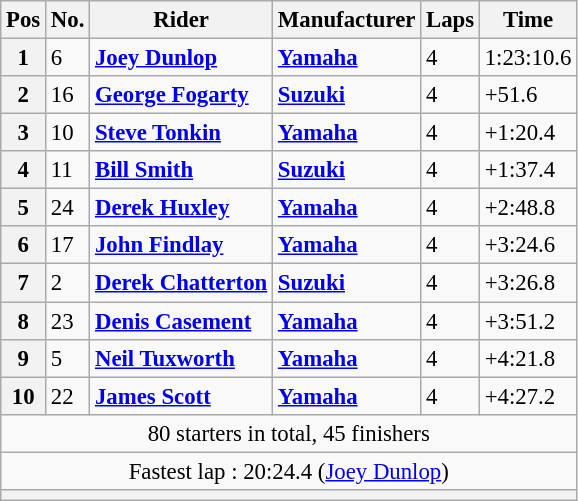<table class="wikitable" style="font-size: 95%;">
<tr>
<th>Pos</th>
<th>No.</th>
<th>Rider</th>
<th>Manufacturer</th>
<th>Laps</th>
<th>Time</th>
</tr>
<tr>
<th>1</th>
<td>6</td>
<td> <strong><a href='#'>Joey Dunlop</a></strong></td>
<td><strong><a href='#'>Yamaha</a></strong></td>
<td>4</td>
<td>1:23:10.6</td>
</tr>
<tr>
<th>2</th>
<td>16</td>
<td> <strong><a href='#'>George Fogarty</a></strong></td>
<td><strong><a href='#'>Suzuki</a></strong></td>
<td>4</td>
<td>+51.6</td>
</tr>
<tr>
<th>3</th>
<td>10</td>
<td> <strong><a href='#'>Steve Tonkin</a></strong></td>
<td><strong><a href='#'>Yamaha</a></strong></td>
<td>4</td>
<td>+1:20.4</td>
</tr>
<tr>
<th>4</th>
<td>11</td>
<td> <strong><a href='#'>Bill Smith</a></strong></td>
<td><strong><a href='#'>Suzuki</a></strong></td>
<td>4</td>
<td>+1:37.4</td>
</tr>
<tr>
<th>5</th>
<td>24</td>
<td> <strong><a href='#'>Derek Huxley</a></strong></td>
<td><strong><a href='#'>Yamaha</a></strong></td>
<td>4</td>
<td>+2:48.8</td>
</tr>
<tr>
<th>6</th>
<td>17</td>
<td> <strong><a href='#'>John Findlay</a></strong></td>
<td><strong><a href='#'>Yamaha</a></strong></td>
<td>4</td>
<td>+3:24.6</td>
</tr>
<tr>
<th>7</th>
<td>2</td>
<td> <strong><a href='#'>Derek Chatterton</a></strong></td>
<td><strong><a href='#'>Suzuki</a></strong></td>
<td>4</td>
<td>+3:26.8</td>
</tr>
<tr>
<th>8</th>
<td>23</td>
<td> <strong><a href='#'>Denis Casement</a></strong></td>
<td><strong><a href='#'>Yamaha</a></strong></td>
<td>4</td>
<td>+3:51.2</td>
</tr>
<tr>
<th>9</th>
<td>5</td>
<td> <strong><a href='#'>Neil Tuxworth</a></strong></td>
<td><strong><a href='#'>Yamaha</a></strong></td>
<td>4</td>
<td>+4:21.8</td>
</tr>
<tr>
<th>10</th>
<td>22</td>
<td> <strong><a href='#'>James Scott</a></strong></td>
<td><strong><a href='#'>Yamaha</a></strong></td>
<td>4</td>
<td>+4:27.2</td>
</tr>
<tr>
<td colspan=6 align=center>80 starters in total, 45 finishers</td>
</tr>
<tr>
<td colspan=6 align=center>Fastest lap : 20:24.4 (<a href='#'>Joey Dunlop</a>)</td>
</tr>
<tr>
<th colspan=6></th>
</tr>
</table>
